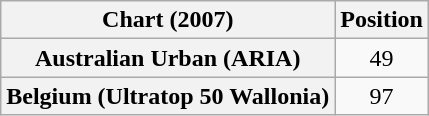<table class="wikitable plainrowheaders">
<tr>
<th>Chart (2007)</th>
<th>Position</th>
</tr>
<tr>
<th scope="row">Australian Urban (ARIA)</th>
<td align="center">49</td>
</tr>
<tr>
<th scope="row">Belgium (Ultratop 50 Wallonia)</th>
<td align="center">97</td>
</tr>
</table>
